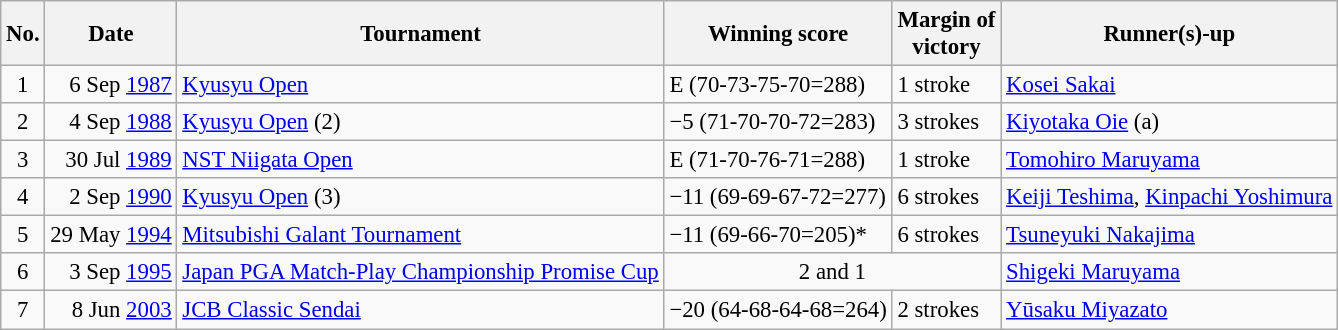<table class="wikitable" style="font-size:95%;">
<tr>
<th>No.</th>
<th>Date</th>
<th>Tournament</th>
<th>Winning score</th>
<th>Margin of<br>victory</th>
<th>Runner(s)-up</th>
</tr>
<tr>
<td align=center>1</td>
<td align=right>6 Sep <a href='#'>1987</a></td>
<td><a href='#'>Kyusyu Open</a></td>
<td>E (70-73-75-70=288)</td>
<td>1 stroke</td>
<td> <a href='#'>Kosei Sakai</a></td>
</tr>
<tr>
<td align=center>2</td>
<td align=right>4 Sep <a href='#'>1988</a></td>
<td><a href='#'>Kyusyu Open</a> (2)</td>
<td>−5 (71-70-70-72=283)</td>
<td>3 strokes</td>
<td> <a href='#'>Kiyotaka Oie</a> (a)</td>
</tr>
<tr>
<td align=center>3</td>
<td align=right>30 Jul <a href='#'>1989</a></td>
<td><a href='#'>NST Niigata Open</a></td>
<td>E (71-70-76-71=288)</td>
<td>1 stroke</td>
<td> <a href='#'>Tomohiro Maruyama</a></td>
</tr>
<tr>
<td align=center>4</td>
<td align=right>2 Sep <a href='#'>1990</a></td>
<td><a href='#'>Kyusyu Open</a> (3)</td>
<td>−11 (69-69-67-72=277)</td>
<td>6 strokes</td>
<td> <a href='#'>Keiji Teshima</a>,  <a href='#'>Kinpachi Yoshimura</a></td>
</tr>
<tr>
<td align=center>5</td>
<td align=right>29 May <a href='#'>1994</a></td>
<td><a href='#'>Mitsubishi Galant Tournament</a></td>
<td>−11 (69-66-70=205)*</td>
<td>6 strokes</td>
<td> <a href='#'>Tsuneyuki Nakajima</a></td>
</tr>
<tr>
<td align=center>6</td>
<td align=right>3 Sep <a href='#'>1995</a></td>
<td><a href='#'>Japan PGA Match-Play Championship Promise Cup</a></td>
<td colspan=2 align=center>2 and 1</td>
<td> <a href='#'>Shigeki Maruyama</a></td>
</tr>
<tr>
<td align=center>7</td>
<td align=right>8 Jun <a href='#'>2003</a></td>
<td><a href='#'>JCB Classic Sendai</a></td>
<td>−20 (64-68-64-68=264)</td>
<td>2 strokes</td>
<td> <a href='#'>Yūsaku Miyazato</a></td>
</tr>
</table>
